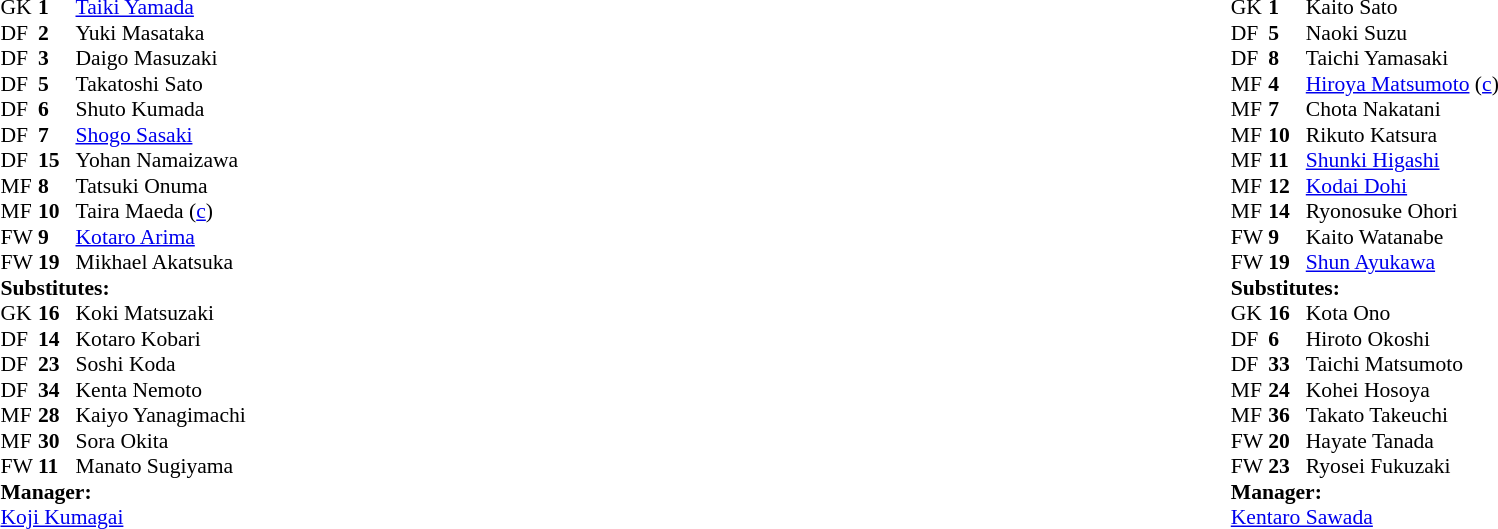<table style="width:100%">
<tr>
<td style="vertical-align:top;width:40%"><br><table style="font-size:90%" cellspacing="0" cellpadding="0">
<tr>
<th width=25></th>
<th width=25></th>
</tr>
<tr>
<td>GK</td>
<td><strong>1</strong></td>
<td> <a href='#'>Taiki Yamada</a></td>
</tr>
<tr>
<td>DF</td>
<td><strong>2</strong></td>
<td> Yuki Masataka</td>
</tr>
<tr>
<td>DF</td>
<td><strong>3</strong></td>
<td> Daigo Masuzaki</td>
</tr>
<tr>
<td>DF</td>
<td><strong>5</strong></td>
<td> Takatoshi Sato</td>
</tr>
<tr>
<td>DF</td>
<td><strong>6</strong></td>
<td> Shuto Kumada</td>
<td></td>
<td></td>
</tr>
<tr>
<td>DF</td>
<td><strong>7</strong></td>
<td> <a href='#'>Shogo Sasaki</a></td>
</tr>
<tr>
<td>DF</td>
<td><strong>15</strong></td>
<td> Yohan Namaizawa</td>
<td></td>
<td></td>
</tr>
<tr>
<td>MF</td>
<td><strong>8</strong></td>
<td> Tatsuki Onuma</td>
</tr>
<tr>
<td>MF</td>
<td><strong>10</strong></td>
<td> Taira Maeda (<a href='#'>c</a>)</td>
</tr>
<tr>
<td>FW</td>
<td><strong>9</strong></td>
<td> <a href='#'>Kotaro Arima</a></td>
<td></td>
<td></td>
</tr>
<tr>
<td>FW</td>
<td><strong>19</strong></td>
<td> Mikhael Akatsuka</td>
</tr>
<tr>
<td colspan=4><strong>Substitutes:</strong></td>
</tr>
<tr>
<td>GK</td>
<td><strong>16</strong></td>
<td> Koki Matsuzaki</td>
</tr>
<tr>
<td>DF</td>
<td><strong>14</strong></td>
<td> Kotaro Kobari</td>
<td></td>
<td></td>
</tr>
<tr>
<td>DF</td>
<td><strong>23</strong></td>
<td> Soshi Koda</td>
</tr>
<tr>
<td>DF</td>
<td><strong>34</strong></td>
<td> Kenta Nemoto</td>
</tr>
<tr>
<td>MF</td>
<td><strong>28</strong></td>
<td> Kaiyo Yanagimachi</td>
<td></td>
<td></td>
</tr>
<tr>
<td>MF</td>
<td><strong>30</strong></td>
<td> Sora Okita</td>
<td></td>
<td></td>
</tr>
<tr>
<td>FW</td>
<td><strong>11</strong></td>
<td> Manato Sugiyama</td>
<td></td>
<td></td>
</tr>
<tr>
<td colspan=4><strong>Manager:</strong></td>
</tr>
<tr>
<td colspan="4"> <a href='#'>Koji Kumagai</a></td>
</tr>
</table>
</td>
<td style="vertical-align:top; width:50%"><br><table cellspacing="0" cellpadding="0" style="font-size:90%; margin:auto">
<tr>
<th width=25></th>
<th width=25></th>
</tr>
<tr>
<td>GK</td>
<td><strong>1</strong></td>
<td> Kaito Sato</td>
</tr>
<tr>
<td>DF</td>
<td><strong>5</strong></td>
<td> Naoki Suzu</td>
</tr>
<tr>
<td>DF</td>
<td><strong>8</strong></td>
<td> Taichi Yamasaki</td>
</tr>
<tr>
<td>MF</td>
<td><strong>4</strong></td>
<td> <a href='#'>Hiroya Matsumoto</a> (<a href='#'>c</a>)</td>
</tr>
<tr>
<td>MF</td>
<td><strong>7</strong></td>
<td> Chota Nakatani</td>
</tr>
<tr>
<td>MF</td>
<td><strong>10</strong></td>
<td> Rikuto Katsura</td>
</tr>
<tr>
<td>MF</td>
<td><strong>11</strong></td>
<td> <a href='#'>Shunki Higashi</a></td>
</tr>
<tr>
<td>MF</td>
<td><strong>12</strong></td>
<td> <a href='#'>Kodai Dohi</a></td>
</tr>
<tr>
<td>MF</td>
<td><strong>14</strong></td>
<td> Ryonosuke Ohori</td>
<td></td>
<td></td>
</tr>
<tr>
<td>FW</td>
<td><strong>9</strong></td>
<td> Kaito Watanabe</td>
</tr>
<tr>
<td>FW</td>
<td><strong>19</strong></td>
<td> <a href='#'>Shun Ayukawa</a></td>
<td></td>
<td></td>
</tr>
<tr>
<td colspan=4><strong>Substitutes:</strong></td>
</tr>
<tr>
<td>GK</td>
<td><strong>16</strong></td>
<td> Kota Ono</td>
</tr>
<tr>
<td>DF</td>
<td><strong>6</strong></td>
<td> Hiroto Okoshi</td>
<td></td>
<td></td>
</tr>
<tr>
<td>DF</td>
<td><strong>33</strong></td>
<td> Taichi Matsumoto</td>
</tr>
<tr>
<td>MF</td>
<td><strong>24</strong></td>
<td> Kohei Hosoya</td>
<td></td>
<td></td>
</tr>
<tr>
<td>MF</td>
<td><strong>36</strong></td>
<td> Takato Takeuchi</td>
</tr>
<tr>
<td>FW</td>
<td><strong>20</strong></td>
<td> Hayate Tanada</td>
</tr>
<tr>
<td>FW</td>
<td><strong>23</strong></td>
<td> Ryosei Fukuzaki</td>
</tr>
<tr>
<td colspan=4><strong>Manager:</strong></td>
</tr>
<tr>
<td colspan="4"> <a href='#'>Kentaro Sawada</a></td>
</tr>
</table>
</td>
</tr>
</table>
